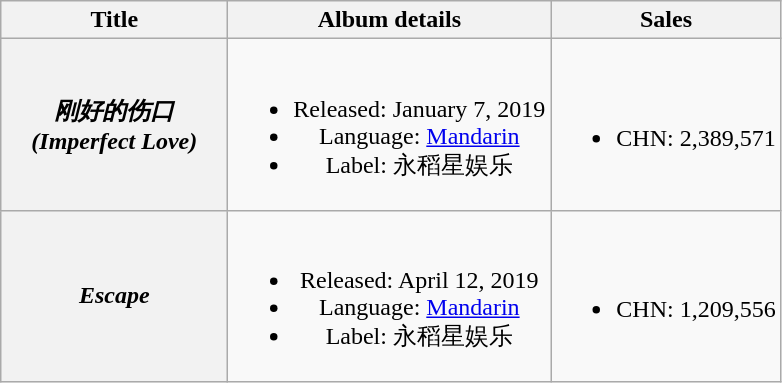<table class="wikitable plainrowheaders" style="text-align:center;">
<tr>
<th scope="col" style="width:9em;">Title</th>
<th scope="col">Album details</th>
<th>Sales<br></th>
</tr>
<tr>
<th scope="row"><em>刚好的伤口 (Imperfect Love)</em></th>
<td><br><ul><li>Released: January 7, 2019</li><li>Language: <a href='#'>Mandarin</a></li><li>Label: 永稻星娱乐</li></ul></td>
<td><br><ul><li>CHN: 2,389,571</li></ul></td>
</tr>
<tr>
<th scope="row"><em>Escape</em></th>
<td><br><ul><li>Released: April 12, 2019</li><li>Language: <a href='#'>Mandarin</a></li><li>Label: 永稻星娱乐</li></ul></td>
<td><br><ul><li>CHN: 1,209,556</li></ul></td>
</tr>
</table>
